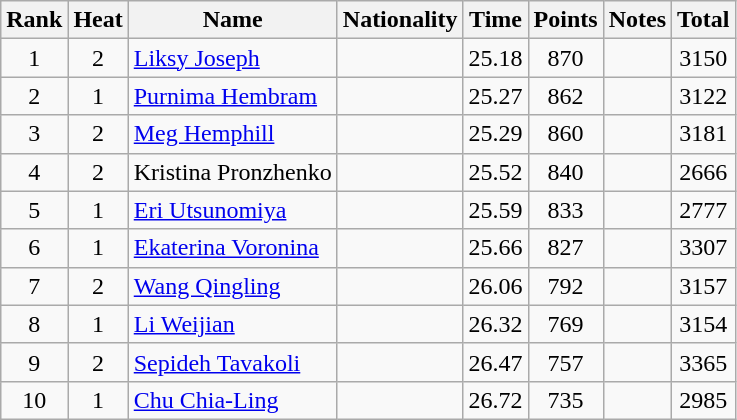<table class="wikitable sortable" style="text-align:center">
<tr>
<th>Rank</th>
<th>Heat</th>
<th>Name</th>
<th>Nationality</th>
<th>Time</th>
<th>Points</th>
<th>Notes</th>
<th>Total</th>
</tr>
<tr>
<td>1</td>
<td>2</td>
<td align="left"><a href='#'>Liksy Joseph</a></td>
<td align=left></td>
<td>25.18</td>
<td>870</td>
<td></td>
<td>3150</td>
</tr>
<tr>
<td>2</td>
<td>1</td>
<td align="left"><a href='#'>Purnima Hembram</a></td>
<td align=left></td>
<td>25.27</td>
<td>862</td>
<td></td>
<td>3122</td>
</tr>
<tr>
<td>3</td>
<td>2</td>
<td align="left"><a href='#'>Meg Hemphill</a></td>
<td align=left></td>
<td>25.29</td>
<td>860</td>
<td></td>
<td>3181</td>
</tr>
<tr>
<td>4</td>
<td>2</td>
<td align="left">Kristina Pronzhenko</td>
<td align=left></td>
<td>25.52</td>
<td>840</td>
<td></td>
<td>2666</td>
</tr>
<tr>
<td>5</td>
<td>1</td>
<td align="left"><a href='#'>Eri Utsunomiya</a></td>
<td align=left></td>
<td>25.59</td>
<td>833</td>
<td></td>
<td>2777</td>
</tr>
<tr>
<td>6</td>
<td>1</td>
<td align="left"><a href='#'>Ekaterina Voronina</a></td>
<td align=left></td>
<td>25.66</td>
<td>827</td>
<td></td>
<td>3307</td>
</tr>
<tr>
<td>7</td>
<td>2</td>
<td align="left"><a href='#'>Wang Qingling</a></td>
<td align=left></td>
<td>26.06</td>
<td>792</td>
<td></td>
<td>3157</td>
</tr>
<tr>
<td>8</td>
<td>1</td>
<td align="left"><a href='#'>Li Weijian</a></td>
<td align=left></td>
<td>26.32</td>
<td>769</td>
<td></td>
<td>3154</td>
</tr>
<tr>
<td>9</td>
<td>2</td>
<td align="left"><a href='#'>Sepideh Tavakoli</a></td>
<td align=left></td>
<td>26.47</td>
<td>757</td>
<td></td>
<td>3365</td>
</tr>
<tr>
<td>10</td>
<td>1</td>
<td align="left"><a href='#'>Chu Chia-Ling</a></td>
<td align=left></td>
<td>26.72</td>
<td>735</td>
<td></td>
<td>2985</td>
</tr>
</table>
